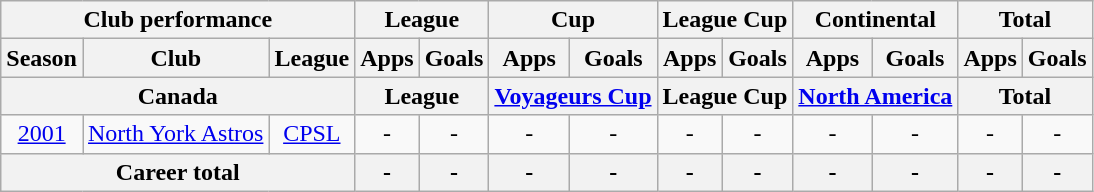<table class="wikitable" style="text-align:center">
<tr>
<th colspan=3>Club performance</th>
<th colspan=2>League</th>
<th colspan=2>Cup</th>
<th colspan=2>League Cup</th>
<th colspan=2>Continental</th>
<th colspan=2>Total</th>
</tr>
<tr>
<th>Season</th>
<th>Club</th>
<th>League</th>
<th>Apps</th>
<th>Goals</th>
<th>Apps</th>
<th>Goals</th>
<th>Apps</th>
<th>Goals</th>
<th>Apps</th>
<th>Goals</th>
<th>Apps</th>
<th>Goals</th>
</tr>
<tr>
<th colspan=3>Canada</th>
<th colspan=2>League</th>
<th colspan=2><a href='#'>Voyageurs Cup</a></th>
<th colspan=2>League Cup</th>
<th colspan=2><a href='#'>North America</a></th>
<th colspan=2>Total</th>
</tr>
<tr>
<td><a href='#'>2001</a></td>
<td><a href='#'>North York Astros</a></td>
<td><a href='#'>CPSL</a></td>
<td>-</td>
<td>-</td>
<td>-</td>
<td>-</td>
<td>-</td>
<td>-</td>
<td>-</td>
<td>-</td>
<td>-</td>
<td>-</td>
</tr>
<tr>
<th colspan=3>Career total</th>
<th>-</th>
<th>-</th>
<th>-</th>
<th>-</th>
<th>-</th>
<th>-</th>
<th>-</th>
<th>-</th>
<th>-</th>
<th>-</th>
</tr>
</table>
